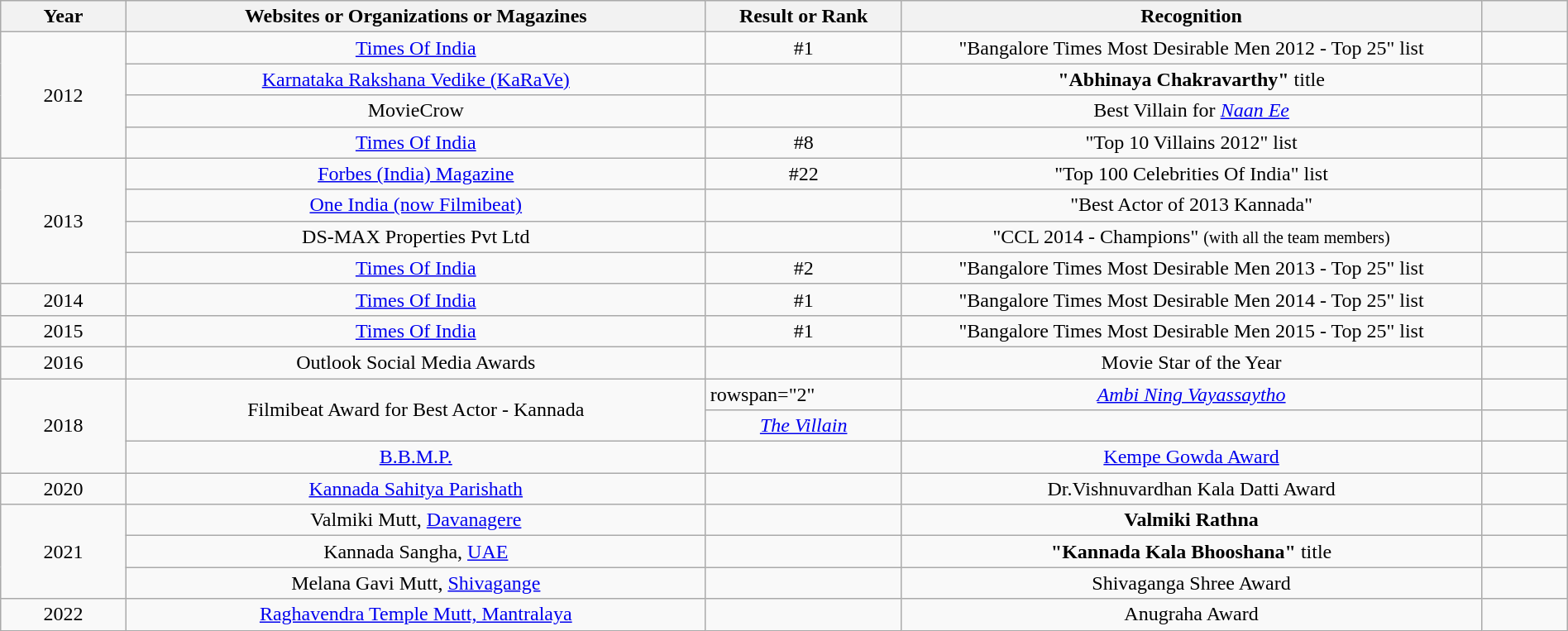<table class="wikitable" width=100%>
<tr>
<th width=8%>Year</th>
<th width=37%>Websites or Organizations or Magazines</th>
<th width=12.5%>Result or Rank</th>
<th width=37%>Recognition</th>
<th width=5.5%></th>
</tr>
<tr>
<td rowspan="4" style="text-align:center;">2012</td>
<td style="text-align:center;"><a href='#'>Times Of India</a></td>
<td style="text-align:center;">#1</td>
<td style="text-align:center;">"Bangalore Times Most Desirable Men 2012 - Top 25" list</td>
<td style="text-align: center;"></td>
</tr>
<tr>
<td style="text-align:center;"><a href='#'>Karnataka Rakshana Vedike (KaRaVe)</a></td>
<td></td>
<td style="text-align:center;"><strong>"Abhinaya Chakravarthy"</strong> title</td>
<td style="text-align:center;"></td>
</tr>
<tr>
<td style="text-align:center;">MovieCrow</td>
<td></td>
<td style="text-align:center;">Best Villain for <em><a href='#'>Naan Ee</a></em></td>
<td style="text-align:center;"></td>
</tr>
<tr>
<td style="text-align:center;"><a href='#'>Times Of India</a></td>
<td style="text-align:center;">#8</td>
<td style="text-align:center;">"Top 10 Villains 2012" list</td>
<td style="text-align:center;"></td>
</tr>
<tr>
<td rowspan="4" style="text-align:center;">2013</td>
<td style="text-align:center;"><a href='#'>Forbes (India) Magazine</a></td>
<td style="text-align:center;">#22</td>
<td style="text-align:center;">"Top 100 Celebrities Of India" list</td>
<td style="text-align: center;"></td>
</tr>
<tr>
<td style="text-align:center;"><a href='#'> One India (now Filmibeat)</a></td>
<td></td>
<td style="text-align:center;">"Best Actor of 2013 Kannada"</td>
<td style="text-align: center;"></td>
</tr>
<tr>
<td style="text-align:center;">DS-MAX Properties Pvt Ltd</td>
<td></td>
<td style="text-align:center;">"CCL 2014 - Champions" <small>(with all the team members)</small></td>
<td style="text-align: center;"></td>
</tr>
<tr>
<td style="text-align:center;"><a href='#'>Times Of India</a></td>
<td style="text-align:center;">#2</td>
<td style="text-align:center;">"Bangalore Times Most Desirable Men 2013 - Top 25" list</td>
<td style="text-align: center;"></td>
</tr>
<tr>
<td style="text-align:center;">2014</td>
<td style="text-align:center;"><a href='#'>Times Of India</a></td>
<td style="text-align:center;">#1</td>
<td style="text-align:center;">"Bangalore Times Most Desirable Men 2014 - Top 25" list</td>
<td style="text-align: center;"></td>
</tr>
<tr>
<td style="text-align:center;">2015</td>
<td style="text-align:center;"><a href='#'>Times Of India</a></td>
<td style="text-align:center;">#1</td>
<td style="text-align:center;">"Bangalore Times Most Desirable Men 2015 - Top 25" list</td>
<td style="text-align: center;"></td>
</tr>
<tr>
<td style="text-align:center;">2016</td>
<td style="text-align:center;">Outlook Social Media Awards</td>
<td></td>
<td style="text-align:center;">Movie Star of the Year</td>
<td style="text-align: center;"></td>
</tr>
<tr>
<td rowspan="3" style="text-align:center;">2018</td>
<td rowspan="2" style="text-align:center;">Filmibeat Award for Best Actor - Kannada</td>
<td>rowspan="2" </td>
<td style="text-align:center;"><em><a href='#'>Ambi Ning Vayassaytho</a></em></td>
<td></td>
</tr>
<tr>
<td style="text-align:center;"><a href='#'><em>The Villain</em></a></td>
<td></td>
</tr>
<tr>
<td style="text-align:center;"><a href='#'>B.B.M.P.</a></td>
<td></td>
<td style="text-align:center;"><a href='#'>Kempe Gowda Award</a></td>
<td style="text-align: center;"></td>
</tr>
<tr>
<td rowspan="1" style="text-align:center;">2020</td>
<td style="text-align:center;"><a href='#'>Kannada Sahitya Parishath</a></td>
<td></td>
<td style="text-align:center;">Dr.Vishnuvardhan Kala Datti Award</td>
<td style="text-align: center;"></td>
</tr>
<tr>
<td rowspan="3" style="text-align:center;">2021</td>
<td style="text-align:center;">Valmiki Mutt, <a href='#'>Davanagere</a></td>
<td></td>
<td style="text-align:center;"><strong>Valmiki Rathna</strong></td>
<td style="text-align: center;"></td>
</tr>
<tr>
<td style="text-align:center;">Kannada Sangha, <a href='#'>UAE</a></td>
<td></td>
<td style="text-align:center;"><strong>"Kannada Kala Bhooshana"</strong> title</td>
<td style="text-align: center;"></td>
</tr>
<tr>
<td style="text-align:center;">Melana Gavi Mutt, <a href='#'>Shivagange</a></td>
<td></td>
<td style="text-align:center;">Shivaganga Shree Award</td>
<td style="text-align: center;"></td>
</tr>
<tr>
<td style="text-align:center;">2022</td>
<td style="text-align:center;"><a href='#'>Raghavendra Temple Mutt, Mantralaya</a></td>
<td></td>
<td style="text-align:center;">Anugraha Award</td>
<td style="text-align: center;"></td>
</tr>
</table>
